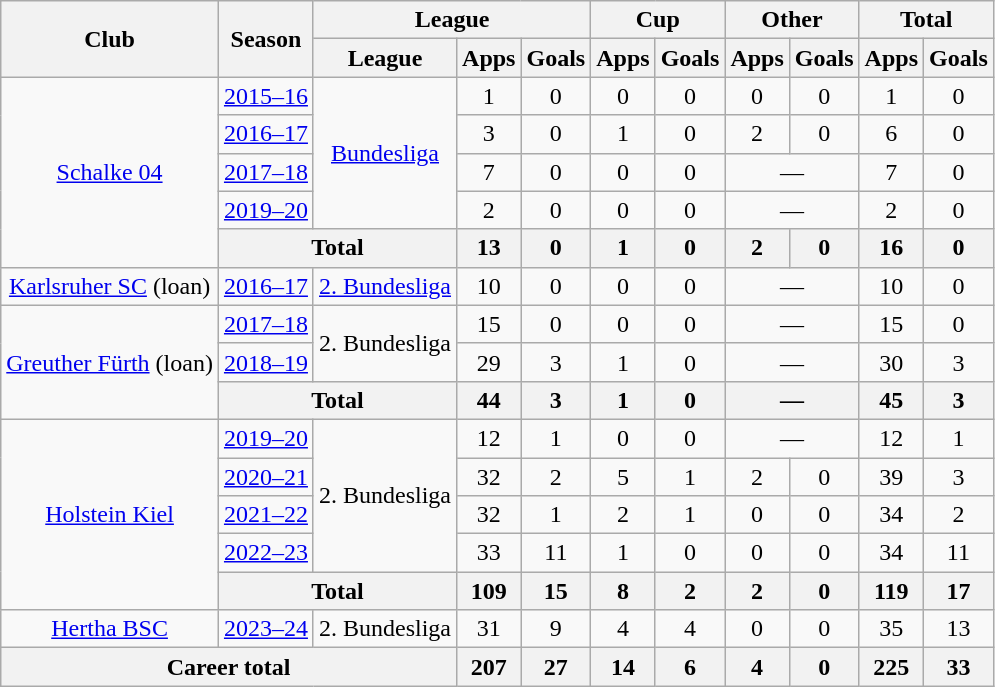<table class="wikitable" style="text-align:center">
<tr>
<th rowspan="2">Club</th>
<th rowspan="2">Season</th>
<th colspan="3">League</th>
<th colspan="2">Cup</th>
<th colspan="2">Other</th>
<th colspan="2">Total</th>
</tr>
<tr>
<th>League</th>
<th>Apps</th>
<th>Goals</th>
<th>Apps</th>
<th>Goals</th>
<th>Apps</th>
<th>Goals</th>
<th>Apps</th>
<th>Goals</th>
</tr>
<tr>
<td rowspan="5"><a href='#'>Schalke 04</a></td>
<td><a href='#'>2015–16</a></td>
<td rowspan="4"><a href='#'>Bundesliga</a></td>
<td>1</td>
<td>0</td>
<td>0</td>
<td>0</td>
<td>0</td>
<td>0</td>
<td>1</td>
<td>0</td>
</tr>
<tr>
<td><a href='#'>2016–17</a></td>
<td>3</td>
<td>0</td>
<td>1</td>
<td>0</td>
<td>2</td>
<td>0</td>
<td>6</td>
<td>0</td>
</tr>
<tr>
<td><a href='#'>2017–18</a></td>
<td>7</td>
<td>0</td>
<td>0</td>
<td>0</td>
<td colspan="2">—</td>
<td>7</td>
<td>0</td>
</tr>
<tr>
<td><a href='#'>2019–20</a></td>
<td>2</td>
<td>0</td>
<td>0</td>
<td>0</td>
<td colspan="2">—</td>
<td>2</td>
<td>0</td>
</tr>
<tr>
<th colspan="2">Total</th>
<th>13</th>
<th>0</th>
<th>1</th>
<th>0</th>
<th>2</th>
<th>0</th>
<th>16</th>
<th>0</th>
</tr>
<tr>
<td><a href='#'>Karlsruher SC</a> (loan)</td>
<td><a href='#'>2016–17</a></td>
<td><a href='#'>2. Bundesliga</a></td>
<td>10</td>
<td>0</td>
<td>0</td>
<td>0</td>
<td colspan="2">—</td>
<td>10</td>
<td>0</td>
</tr>
<tr>
<td rowspan="3"><a href='#'>Greuther Fürth</a> (loan)</td>
<td><a href='#'>2017–18</a></td>
<td rowspan="2">2. Bundesliga</td>
<td>15</td>
<td>0</td>
<td>0</td>
<td>0</td>
<td colspan="2">—</td>
<td>15</td>
<td>0</td>
</tr>
<tr>
<td><a href='#'>2018–19</a></td>
<td>29</td>
<td>3</td>
<td>1</td>
<td>0</td>
<td colspan="2">—</td>
<td>30</td>
<td>3</td>
</tr>
<tr>
<th colspan="2">Total</th>
<th>44</th>
<th>3</th>
<th>1</th>
<th>0</th>
<th colspan="2">—</th>
<th>45</th>
<th>3</th>
</tr>
<tr>
<td rowspan="5"><a href='#'>Holstein Kiel</a></td>
<td><a href='#'>2019–20</a></td>
<td rowspan="4">2. Bundesliga</td>
<td>12</td>
<td>1</td>
<td>0</td>
<td>0</td>
<td colspan="2">—</td>
<td>12</td>
<td>1</td>
</tr>
<tr>
<td><a href='#'>2020–21</a></td>
<td>32</td>
<td>2</td>
<td>5</td>
<td>1</td>
<td>2</td>
<td>0</td>
<td>39</td>
<td>3</td>
</tr>
<tr>
<td><a href='#'>2021–22</a></td>
<td>32</td>
<td>1</td>
<td>2</td>
<td>1</td>
<td>0</td>
<td>0</td>
<td>34</td>
<td>2</td>
</tr>
<tr>
<td><a href='#'>2022–23</a></td>
<td>33</td>
<td>11</td>
<td>1</td>
<td>0</td>
<td>0</td>
<td>0</td>
<td>34</td>
<td>11</td>
</tr>
<tr>
<th colspan="2">Total</th>
<th>109</th>
<th>15</th>
<th>8</th>
<th>2</th>
<th>2</th>
<th>0</th>
<th>119</th>
<th>17</th>
</tr>
<tr>
<td><a href='#'>Hertha BSC</a></td>
<td><a href='#'>2023–24</a></td>
<td>2. Bundesliga</td>
<td>31</td>
<td>9</td>
<td>4</td>
<td>4</td>
<td>0</td>
<td>0</td>
<td>35</td>
<td>13</td>
</tr>
<tr>
<th colspan="3">Career total</th>
<th>207</th>
<th>27</th>
<th>14</th>
<th>6</th>
<th>4</th>
<th>0</th>
<th>225</th>
<th>33</th>
</tr>
</table>
